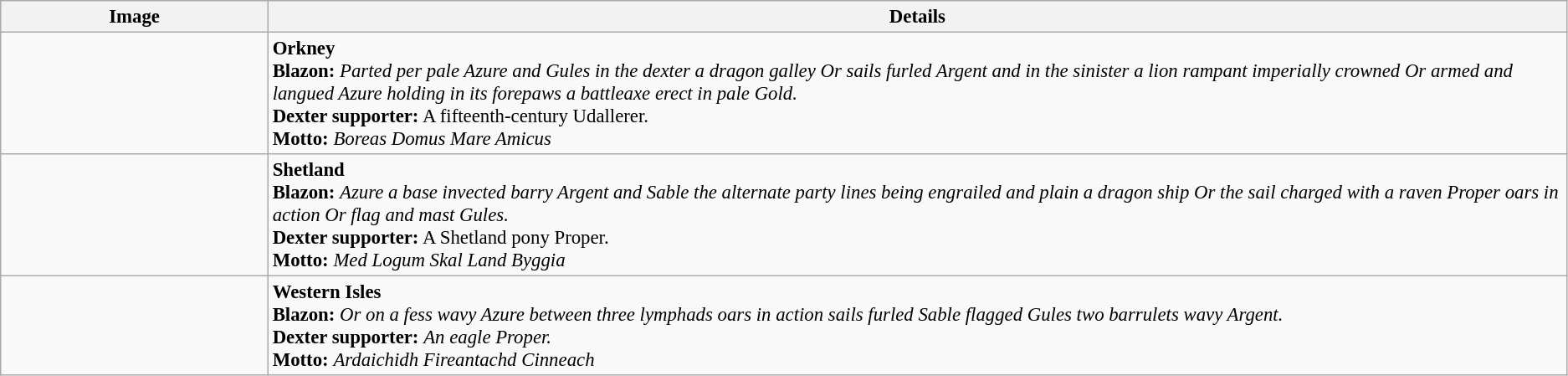<table class=wikitable style=font-size:95%>
<tr style="vertical-align:top; text-align:center;">
<th style="width:206px;">Image</th>
<th>Details</th>
</tr>
<tr valign=top>
<td align=center></td>
<td><strong>Orkney</strong><br><strong>Blazon:</strong> <em>Parted per pale Azure and Gules in the dexter a dragon galley Or sails furled Argent and in the sinister a lion rampant imperially crowned Or armed and langued Azure holding in its forepaws a battleaxe erect in pale Gold.</em><br>
<strong>Dexter supporter:</strong> A fifteenth-century Udallerer.<br>
<strong>Motto:</strong> <em>Boreas Domus Mare Amicus</em></td>
</tr>
<tr valign=top>
<td align=center></td>
<td><strong>Shetland</strong><br><strong>Blazon:</strong> <em>Azure a base invected barry Argent and Sable the alternate party lines being engrailed and plain a dragon ship Or the sail charged with a raven Proper oars in action Or flag and mast Gules.</em><br>
<strong>Dexter supporter:</strong> A Shetland pony Proper.<br>
<strong>Motto:</strong> <em>Med Logum Skal Land Byggia</em></td>
</tr>
<tr valign=top>
<td align=center></td>
<td><strong>Western Isles</strong><br><strong>Blazon:</strong> <em>Or on a fess wavy Azure between three lymphads oars in action sails furled Sable flagged Gules two barrulets wavy Argent.</em><br>
<strong>Dexter supporter:</strong> <em>An eagle Proper.</em><br>
<strong>Motto:</strong> <em>Ardaichidh Fireantachd Cinneach</em></td>
</tr>
</table>
